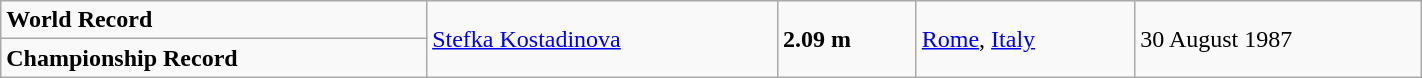<table class="wikitable" width=75%>
<tr>
<td><strong>World Record</strong></td>
<td rowspan="2"> <a href='#'>Stefka Kostadinova</a></td>
<td rowspan="2"><strong>2.09 m</strong></td>
<td rowspan="2"><a href='#'>Rome</a>, <a href='#'>Italy</a></td>
<td rowspan="2">30 August 1987</td>
</tr>
<tr>
<td><strong>Championship Record</strong></td>
</tr>
</table>
